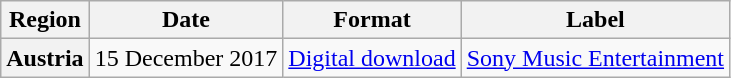<table class="wikitable plainrowheaders">
<tr>
<th scope="col">Region</th>
<th scope="col">Date</th>
<th scope="col">Format</th>
<th scope="col">Label</th>
</tr>
<tr>
<th scope="row">Austria</th>
<td>15 December 2017</td>
<td><a href='#'>Digital download</a></td>
<td><a href='#'>Sony Music Entertainment</a></td>
</tr>
</table>
